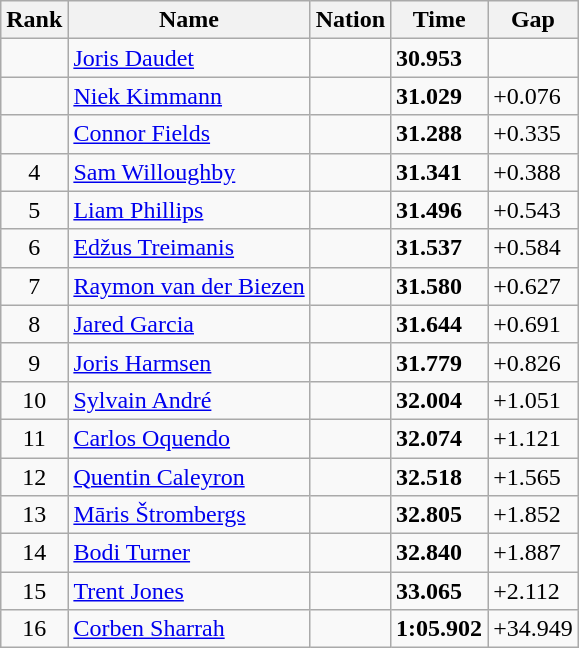<table class=wikitable sortable style=text-align:center>
<tr>
<th>Rank</th>
<th>Name</th>
<th>Nation</th>
<th>Time</th>
<th>Gap</th>
</tr>
<tr>
<td></td>
<td align=left><a href='#'>Joris Daudet</a></td>
<td align=left></td>
<td align=left><strong>30.953</strong></td>
<td align=left></td>
</tr>
<tr>
<td></td>
<td align=left><a href='#'>Niek Kimmann</a></td>
<td align=left></td>
<td align=left><strong>31.029</strong></td>
<td align=left>+0.076</td>
</tr>
<tr>
<td></td>
<td align=left><a href='#'>Connor Fields</a></td>
<td align=left></td>
<td align=left><strong>31.288</strong></td>
<td align=left>+0.335</td>
</tr>
<tr>
<td>4</td>
<td align=left><a href='#'>Sam Willoughby</a></td>
<td align=left></td>
<td align=left><strong>31.341</strong></td>
<td align=left>+0.388</td>
</tr>
<tr>
<td>5</td>
<td align=left><a href='#'>Liam Phillips</a></td>
<td align=left></td>
<td align=left><strong>31.496</strong></td>
<td align=left>+0.543</td>
</tr>
<tr>
<td>6</td>
<td align=left><a href='#'>Edžus Treimanis</a></td>
<td align=left></td>
<td align=left><strong>31.537</strong></td>
<td align=left>+0.584</td>
</tr>
<tr>
<td>7</td>
<td align=left><a href='#'>Raymon van der Biezen</a></td>
<td align=left></td>
<td align=left><strong>31.580</strong></td>
<td align=left>+0.627</td>
</tr>
<tr>
<td>8</td>
<td align=left><a href='#'>Jared Garcia</a></td>
<td align=left></td>
<td align=left><strong>31.644</strong></td>
<td align=left>+0.691</td>
</tr>
<tr>
<td>9</td>
<td align=left><a href='#'>Joris Harmsen</a></td>
<td align=left></td>
<td align=left><strong>31.779</strong></td>
<td align=left>+0.826</td>
</tr>
<tr>
<td>10</td>
<td align=left><a href='#'>Sylvain André</a></td>
<td align=left></td>
<td align=left><strong>32.004</strong></td>
<td align=left>+1.051</td>
</tr>
<tr>
<td>11</td>
<td align=left><a href='#'>Carlos Oquendo</a></td>
<td align=left></td>
<td align=left><strong>32.074</strong></td>
<td align=left>+1.121</td>
</tr>
<tr>
<td>12</td>
<td align=left><a href='#'>Quentin Caleyron</a></td>
<td align=left></td>
<td align=left><strong>32.518</strong></td>
<td align=left>+1.565</td>
</tr>
<tr>
<td>13</td>
<td align=left><a href='#'>Māris Štrombergs</a></td>
<td align=left></td>
<td align=left><strong>32.805</strong></td>
<td align=left>+1.852</td>
</tr>
<tr>
<td>14</td>
<td align=left><a href='#'>Bodi Turner</a></td>
<td align=left></td>
<td align=left><strong>32.840</strong></td>
<td align=left>+1.887</td>
</tr>
<tr>
<td>15</td>
<td align=left><a href='#'>Trent Jones</a></td>
<td align=left></td>
<td align=left><strong>33.065</strong></td>
<td align=left>+2.112</td>
</tr>
<tr>
<td>16</td>
<td align=left><a href='#'>Corben Sharrah</a></td>
<td align=left></td>
<td align=left><strong>1:05.902</strong></td>
<td align=left>+34.949</td>
</tr>
</table>
